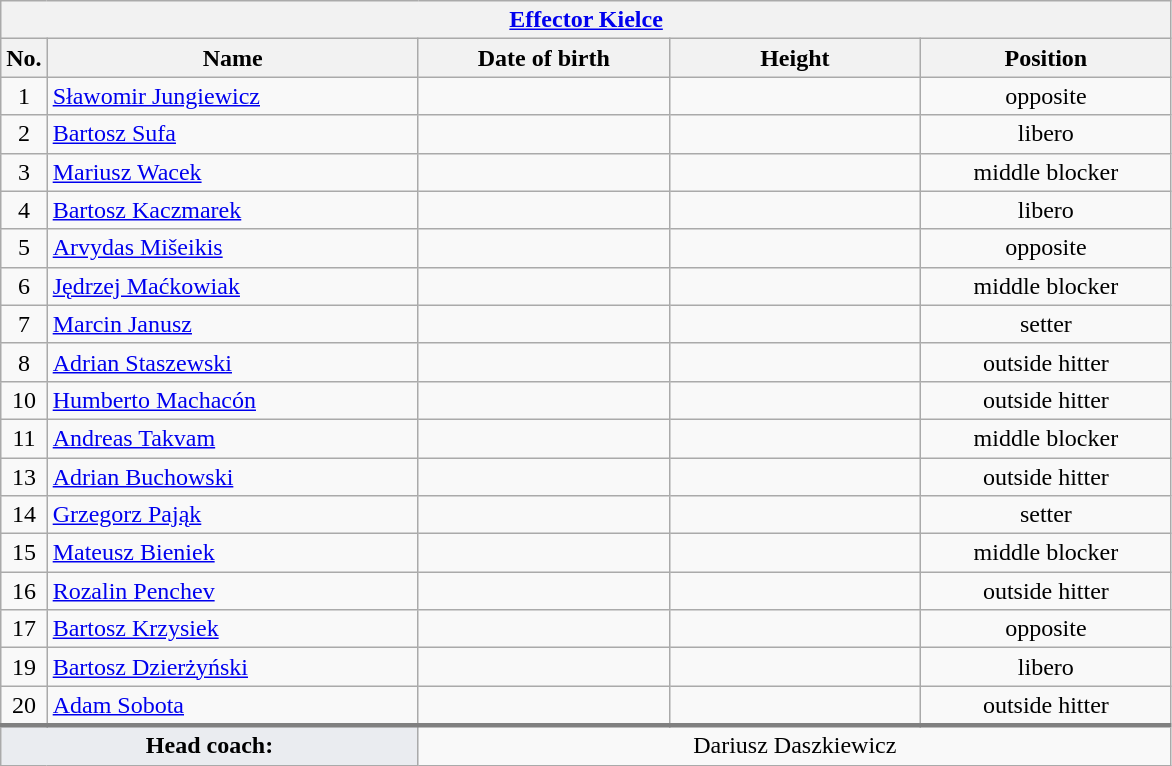<table class="wikitable collapsible collapsed" style="font-size:100%; text-align:center">
<tr>
<th colspan=5 style="width:30em"><a href='#'>Effector Kielce</a></th>
</tr>
<tr>
<th>No.</th>
<th style="width:15em">Name</th>
<th style="width:10em">Date of birth</th>
<th style="width:10em">Height</th>
<th style="width:10em">Position</th>
</tr>
<tr>
<td>1</td>
<td align=left> <a href='#'>Sławomir Jungiewicz</a></td>
<td align=right></td>
<td></td>
<td>opposite</td>
</tr>
<tr>
<td>2</td>
<td align=left> <a href='#'>Bartosz Sufa</a></td>
<td align=right></td>
<td></td>
<td>libero</td>
</tr>
<tr>
<td>3</td>
<td align=left> <a href='#'>Mariusz Wacek</a></td>
<td align=right></td>
<td></td>
<td>middle blocker</td>
</tr>
<tr>
<td>4</td>
<td align=left> <a href='#'>Bartosz Kaczmarek</a></td>
<td align=right></td>
<td></td>
<td>libero</td>
</tr>
<tr>
<td>5</td>
<td align=left> <a href='#'>Arvydas Mišeikis</a></td>
<td align=right></td>
<td></td>
<td>opposite</td>
</tr>
<tr>
<td>6</td>
<td align=left> <a href='#'>Jędrzej Maćkowiak</a></td>
<td align=right></td>
<td></td>
<td>middle blocker</td>
</tr>
<tr>
<td>7</td>
<td align=left> <a href='#'>Marcin Janusz</a></td>
<td align=right></td>
<td></td>
<td>setter</td>
</tr>
<tr>
<td>8</td>
<td align=left> <a href='#'>Adrian Staszewski</a></td>
<td align=right></td>
<td></td>
<td>outside hitter</td>
</tr>
<tr>
<td>10</td>
<td align=left> <a href='#'>Humberto Machacón</a></td>
<td align=right></td>
<td></td>
<td>outside hitter</td>
</tr>
<tr>
<td>11</td>
<td align=left> <a href='#'>Andreas Takvam</a></td>
<td align=right></td>
<td></td>
<td>middle blocker</td>
</tr>
<tr>
<td>13</td>
<td align=left> <a href='#'>Adrian Buchowski</a></td>
<td align=right></td>
<td></td>
<td>outside hitter</td>
</tr>
<tr>
<td>14</td>
<td align=left> <a href='#'>Grzegorz Pająk</a></td>
<td align=right></td>
<td></td>
<td>setter</td>
</tr>
<tr>
<td>15</td>
<td align=left> <a href='#'>Mateusz Bieniek</a></td>
<td align=right></td>
<td></td>
<td>middle blocker</td>
</tr>
<tr>
<td>16</td>
<td align=left> <a href='#'>Rozalin Penchev</a></td>
<td align=right></td>
<td></td>
<td>outside hitter</td>
</tr>
<tr>
<td>17</td>
<td align=left> <a href='#'>Bartosz Krzysiek</a></td>
<td align=right></td>
<td></td>
<td>opposite</td>
</tr>
<tr>
<td>19</td>
<td align=left> <a href='#'>Bartosz Dzierżyński</a></td>
<td align=right></td>
<td></td>
<td>libero</td>
</tr>
<tr>
<td>20</td>
<td align=left> <a href='#'>Adam Sobota</a></td>
<td align=right></td>
<td></td>
<td>outside hitter</td>
</tr>
<tr style="border-top: 3px solid grey">
<td colspan=2 style="background:#EAECF0"><strong>Head coach:</strong></td>
<td colspan=3> Dariusz Daszkiewicz</td>
</tr>
</table>
